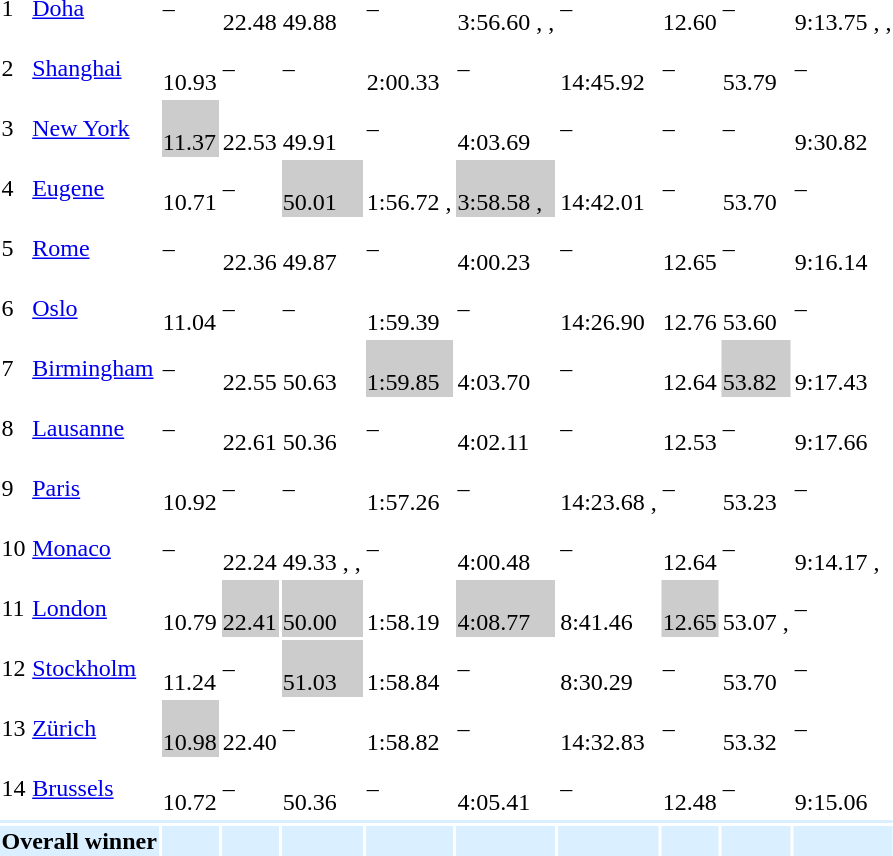<table>
<tr>
<td>1</td>
<td align=left><a href='#'>Doha</a></td>
<td>–</td>
<td><br>22.48</td>
<td><br> 49.88 </td>
<td>–</td>
<td><br>3:56.60 , , </td>
<td>–</td>
<td><br>12.60 </td>
<td>–</td>
<td><br>9:13.75 , , </td>
</tr>
<tr>
<td>2</td>
<td align=left><a href='#'>Shanghai</a></td>
<td><br>10.93 </td>
<td>–</td>
<td>–</td>
<td><br>2:00.33 </td>
<td>–</td>
<td><br>14:45.92 </td>
<td>–</td>
<td><br>53.79 </td>
<td>–</td>
</tr>
<tr>
<td>3</td>
<td align=left><a href='#'>New York</a></td>
<td style="background:#ccc;"><br>11.37</td>
<td><br>22.53 </td>
<td><br> 49.91 </td>
<td>–</td>
<td><br>4:03.69</td>
<td>–</td>
<td>–</td>
<td>–</td>
<td><br>9:30.82</td>
</tr>
<tr>
<td>4</td>
<td align=left><a href='#'>Eugene</a></td>
<td><br>10.71</td>
<td>–</td>
<td style="background:#ccc;"><br>50.01</td>
<td><br>1:56.72 , </td>
<td style="background:#ccc;"><br>3:58.58 , </td>
<td><br>14:42.01 </td>
<td>–</td>
<td><br>53.70 </td>
<td>–</td>
</tr>
<tr>
<td>5</td>
<td align=left><a href='#'>Rome</a></td>
<td>–</td>
<td><br>22.36 </td>
<td><br>49.87 </td>
<td>–</td>
<td><br>4:00.23</td>
<td>–</td>
<td><br>12.65</td>
<td>–</td>
<td><br>9:16.14 </td>
</tr>
<tr>
<td>6</td>
<td align=left><a href='#'>Oslo</a></td>
<td><br>11.04 </td>
<td>–</td>
<td>–</td>
<td><br>1:59.39 </td>
<td>–</td>
<td><br>14:26.90 </td>
<td><br>12.76</td>
<td><br>53.60 </td>
<td>–</td>
</tr>
<tr>
<td>7</td>
<td align=left><a href='#'>Birmingham</a></td>
<td>–</td>
<td><br>22.55</td>
<td><br>50.63</td>
<td style="background:#ccc;"><br>1:59.85 </td>
<td><br>4:03.70</td>
<td>–</td>
<td><br>12.64</td>
<td style="background:#ccc;"><br>53.82 </td>
<td><br>9:17.43 </td>
</tr>
<tr>
<td>8</td>
<td align=left><a href='#'>Lausanne</a></td>
<td>–</td>
<td><br>22.61 </td>
<td><br>50.36</td>
<td>–</td>
<td><br>4:02.11</td>
<td>–</td>
<td><br>12.53 </td>
<td>–</td>
<td><br>9:17.66 </td>
</tr>
<tr>
<td>9</td>
<td align=left><a href='#'>Paris</a></td>
<td><br>10.92 </td>
<td>–</td>
<td>–</td>
<td><br>1:57.26</td>
<td>–</td>
<td><br>14:23.68 , </td>
<td>–</td>
<td><br>53.23 </td>
<td>–</td>
</tr>
<tr>
<td>10</td>
<td align=left><a href='#'>Monaco</a></td>
<td>–</td>
<td><br>22.24 </td>
<td><br>49.33 , , </td>
<td>–</td>
<td><br>4:00.48 </td>
<td>–</td>
<td><br>12.64</td>
<td>–</td>
<td><br>9:14.17 , </td>
</tr>
<tr>
<td>11</td>
<td align=left><a href='#'>London</a></td>
<td><br>10.79 </td>
<td style="background:#ccc;"><br>22.41</td>
<td style="background:#ccc;"><br>50.00 </td>
<td><br>1:58.19 </td>
<td style="background:#ccc;"><br>4:08.77</td>
<td><br>8:41.46 </td>
<td style="background:#ccc;"><br>12.65 </td>
<td><br>53.07 , </td>
<td>–</td>
</tr>
<tr>
<td>12</td>
<td align=left><a href='#'>Stockholm</a></td>
<td><br>11.24</td>
<td>–</td>
<td style="background:#ccc;"><br>51.03</td>
<td><br>1:58.84</td>
<td>–</td>
<td><br>8:30.29 </td>
<td>–</td>
<td><br>53.70 </td>
<td>–</td>
</tr>
<tr>
<td>13</td>
<td align=left><a href='#'>Zürich</a></td>
<td style="background:#ccc;"><br>10.98 </td>
<td><br>22.40</td>
<td>–</td>
<td><br>1:58.82</td>
<td>–</td>
<td><br>14:32.83</td>
<td>–</td>
<td><br>53.32</td>
<td>–</td>
</tr>
<tr>
<td>14</td>
<td align=left><a href='#'>Brussels</a></td>
<td><br>10.72 </td>
<td>–</td>
<td><br>50.36</td>
<td>–</td>
<td><br>4:05.41</td>
<td>–</td>
<td><br>12.48 </td>
<td>–</td>
<td><br>9:15.06 </td>
</tr>
<tr>
<td colspan="11" style="background:#daefff;"></td>
</tr>
<tr style="background:#daefff;">
<td colspan="2"><strong>Overall winner</strong></td>
<td></td>
<td></td>
<td></td>
<td></td>
<td></td>
<td></td>
<td></td>
<td></td>
<td></td>
</tr>
</table>
